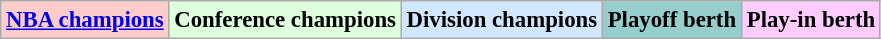<table class="wikitable" style="font-size:95%">
<tr>
<td align="center" bgcolor="#FFCCCC"><strong><a href='#'>NBA champions</a></strong></td>
<td align="center" bgcolor="#DDFFDD"><strong>Conference champions</strong></td>
<td align="center" bgcolor="#D0E7FF"><strong>Division champions</strong></td>
<td align="center" bgcolor="#96CDCD"><strong>Playoff berth</strong></td>
<td align="center" bgcolor="#FFCCFF"><strong>Play-in berth</strong></td>
</tr>
</table>
